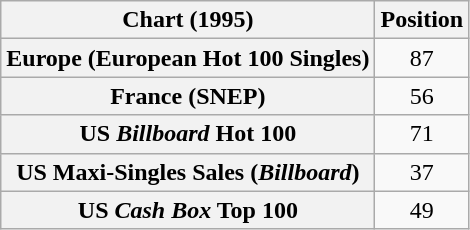<table class="wikitable sortable plainrowheaders" style="text-align:center">
<tr>
<th>Chart (1995)</th>
<th>Position</th>
</tr>
<tr>
<th scope="row">Europe (European Hot 100 Singles)</th>
<td>87</td>
</tr>
<tr>
<th scope="row">France (SNEP)</th>
<td>56</td>
</tr>
<tr>
<th scope="row">US <em>Billboard</em> Hot 100</th>
<td>71</td>
</tr>
<tr>
<th scope="row">US Maxi-Singles Sales (<em>Billboard</em>)</th>
<td>37</td>
</tr>
<tr>
<th scope="row">US <em>Cash Box</em> Top 100</th>
<td>49</td>
</tr>
</table>
